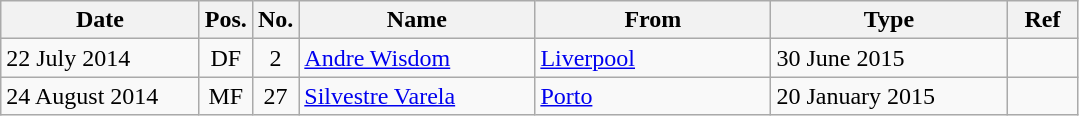<table class="wikitable sortable">
<tr>
<th width=125>Date</th>
<th width=20>Pos.</th>
<th width=20>No.</th>
<th width=150>Name</th>
<th width=150>From</th>
<th width=150>Type</th>
<th class="unsortable" width=40>Ref</th>
</tr>
<tr>
<td>22 July 2014</td>
<td align=center>DF</td>
<td align=center>2</td>
<td> <a href='#'>Andre Wisdom</a></td>
<td> <a href='#'>Liverpool</a></td>
<td>30 June 2015</td>
<td></td>
</tr>
<tr>
<td>24 August 2014</td>
<td align=center>MF</td>
<td align=center>27</td>
<td> <a href='#'>Silvestre Varela</a></td>
<td> <a href='#'>Porto</a></td>
<td>20 January 2015</td>
<td></td>
</tr>
</table>
